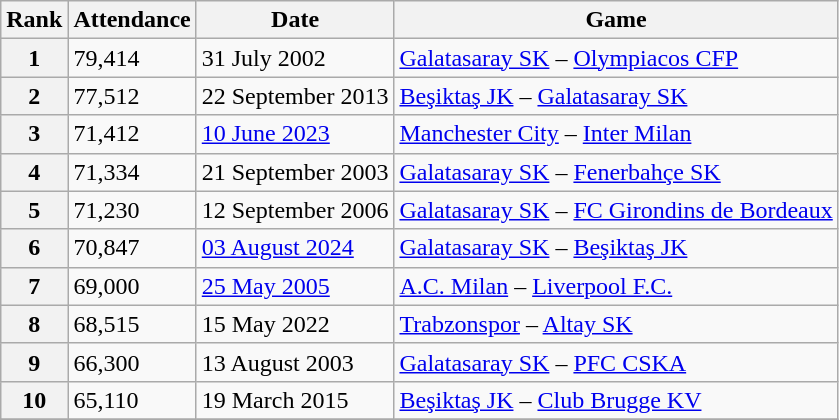<table class="wikitable sortable">
<tr>
<th>Rank</th>
<th>Attendance</th>
<th>Date</th>
<th>Game</th>
</tr>
<tr>
<th>1</th>
<td>79,414</td>
<td>31 July 2002</td>
<td><a href='#'>Galatasaray SK</a> – <a href='#'>Olympiacos CFP</a></td>
</tr>
<tr>
<th>2</th>
<td>77,512</td>
<td>22 September 2013</td>
<td><a href='#'>Beşiktaş JK</a> – <a href='#'>Galatasaray SK</a></td>
</tr>
<tr>
<th>3</th>
<td>71,412</td>
<td><a href='#'>10 June 2023</a></td>
<td><a href='#'>Manchester City</a> – <a href='#'>Inter Milan</a></td>
</tr>
<tr>
<th>4</th>
<td>71,334</td>
<td>21 September 2003</td>
<td><a href='#'>Galatasaray SK</a> – <a href='#'>Fenerbahçe SK</a></td>
</tr>
<tr>
<th>5</th>
<td>71,230</td>
<td>12 September 2006</td>
<td><a href='#'>Galatasaray SK</a> – <a href='#'>FC Girondins de Bordeaux</a></td>
</tr>
<tr>
<th>6</th>
<td>70,847</td>
<td><a href='#'>03 August 2024</a></td>
<td><a href='#'>Galatasaray SK</a> – <a href='#'>Beşiktaş JK</a></td>
</tr>
<tr>
<th>7</th>
<td>69,000</td>
<td><a href='#'>25 May 2005</a></td>
<td><a href='#'>A.C. Milan</a> – <a href='#'>Liverpool F.C.</a></td>
</tr>
<tr>
<th>8</th>
<td>68,515</td>
<td>15 May 2022</td>
<td><a href='#'>Trabzonspor</a> – <a href='#'>Altay SK</a></td>
</tr>
<tr>
<th>9</th>
<td>66,300</td>
<td>13 August 2003</td>
<td><a href='#'>Galatasaray SK</a> – <a href='#'>PFC CSKA</a></td>
</tr>
<tr>
<th>10</th>
<td>65,110</td>
<td>19 March 2015</td>
<td><a href='#'>Beşiktaş JK</a> – <a href='#'>Club Brugge KV</a></td>
</tr>
<tr>
</tr>
</table>
